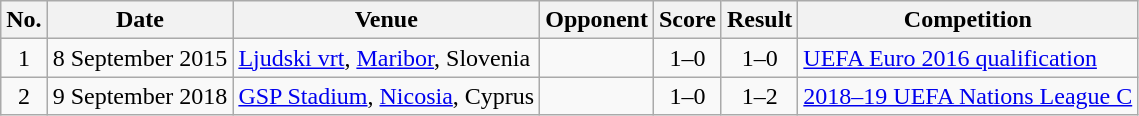<table class="wikitable sortable">
<tr>
<th scope="col">No.</th>
<th scope="col">Date</th>
<th scope="col">Venue</th>
<th scope="col">Opponent</th>
<th scope="col">Score</th>
<th scope="col">Result</th>
<th scope="col">Competition</th>
</tr>
<tr>
<td align="center">1</td>
<td>8 September 2015</td>
<td><a href='#'>Ljudski vrt</a>, <a href='#'>Maribor</a>, Slovenia</td>
<td></td>
<td align="center">1–0</td>
<td align="center">1–0</td>
<td><a href='#'>UEFA Euro 2016 qualification</a></td>
</tr>
<tr>
<td align="center">2</td>
<td>9 September 2018</td>
<td><a href='#'>GSP Stadium</a>, <a href='#'>Nicosia</a>, Cyprus</td>
<td></td>
<td align="center">1–0</td>
<td align="center">1–2</td>
<td><a href='#'>2018–19 UEFA Nations League C</a></td>
</tr>
</table>
